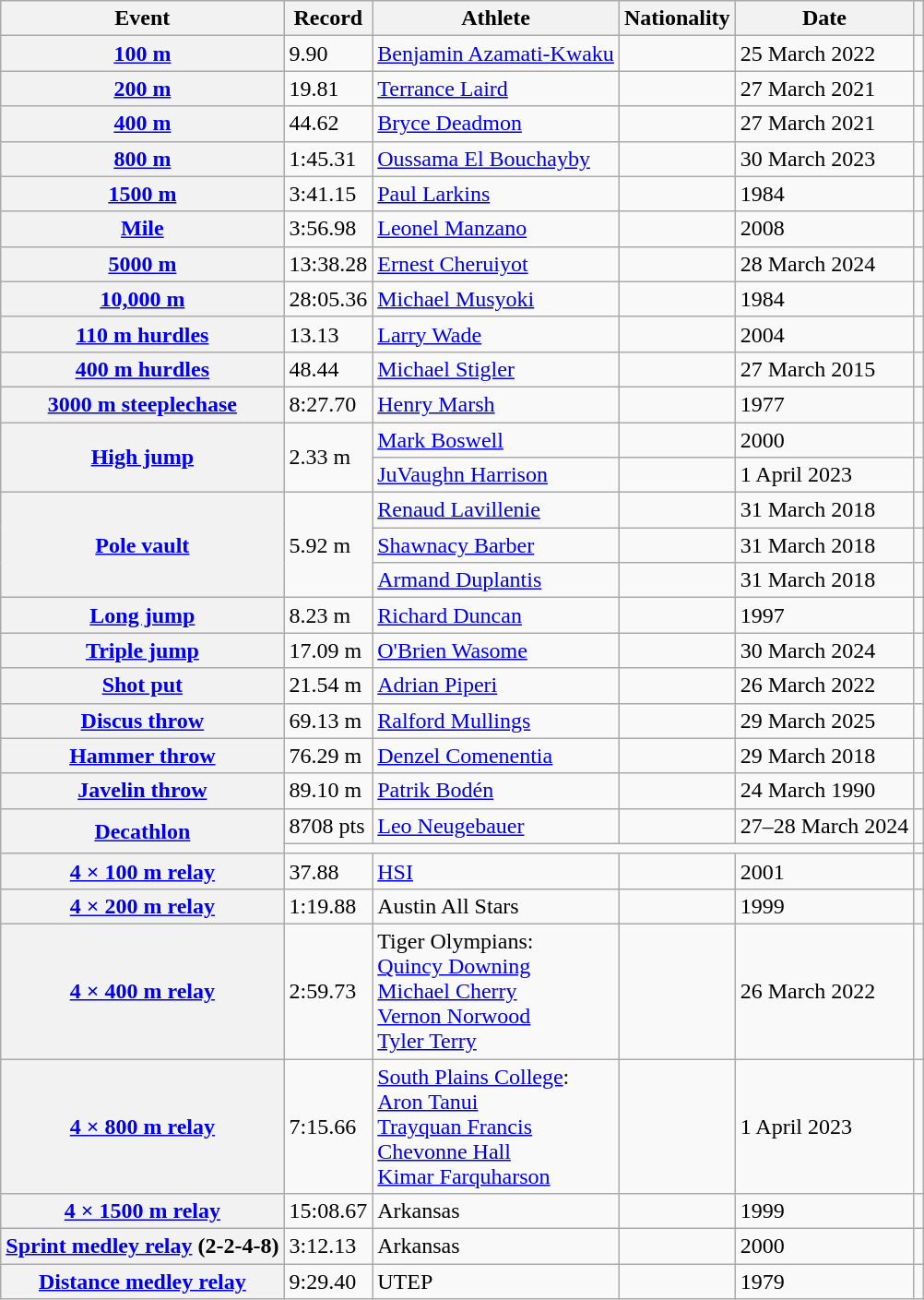<table class="wikitable plainrowheaders sticky-header">
<tr>
<th scope="col">Event</th>
<th scope="col">Record</th>
<th scope="col">Athlete</th>
<th scope="col">Nationality</th>
<th scope="col">Date</th>
<th scope="col"></th>
</tr>
<tr>
<th scope="row"><a href='#'>100 m</a></th>
<td>9.90 </td>
<td><a href='#'>Benjamin Azamati-Kwaku</a></td>
<td></td>
<td>25 March 2022</td>
<td></td>
</tr>
<tr>
<th scope="row"><a href='#'>200 m</a></th>
<td>19.81 </td>
<td><a href='#'>Terrance Laird</a></td>
<td></td>
<td>27 March 2021</td>
<td></td>
</tr>
<tr>
<th scope="row"><a href='#'>400 m</a></th>
<td>44.62</td>
<td><a href='#'>Bryce Deadmon</a></td>
<td></td>
<td>27 March 2021</td>
<td></td>
</tr>
<tr>
<th scope="row"><a href='#'>800 m</a></th>
<td>1:45.31</td>
<td><a href='#'>Oussama El Bouchayby</a></td>
<td></td>
<td>30 March 2023</td>
<td></td>
</tr>
<tr>
<th scope="row"><a href='#'>1500 m</a></th>
<td>3:41.15</td>
<td><a href='#'>Paul Larkins</a></td>
<td></td>
<td>1984</td>
<td></td>
</tr>
<tr>
<th scope="row"><a href='#'>Mile</a></th>
<td>3:56.98</td>
<td><a href='#'>Leonel Manzano</a></td>
<td></td>
<td>2008</td>
<td></td>
</tr>
<tr>
<th scope="row"><a href='#'>5000 m</a></th>
<td>13:38.28</td>
<td><a href='#'>Ernest Cheruiyot</a></td>
<td></td>
<td>28 March 2024</td>
<td></td>
</tr>
<tr>
<th scope="row"><a href='#'>10,000 m</a></th>
<td>28:05.36</td>
<td><a href='#'>Michael Musyoki</a></td>
<td></td>
<td>1984</td>
<td></td>
</tr>
<tr>
<th scope="row"><a href='#'>110 m hurdles</a></th>
<td>13.13</td>
<td><a href='#'>Larry Wade</a></td>
<td></td>
<td>2004</td>
<td></td>
</tr>
<tr>
<th scope="row"><a href='#'>400 m hurdles</a></th>
<td>48.44</td>
<td><a href='#'>Michael Stigler</a></td>
<td></td>
<td>27 March 2015</td>
<td></td>
</tr>
<tr>
<th scope="row"><a href='#'>3000 m steeplechase</a></th>
<td>8:27.70</td>
<td><a href='#'>Henry Marsh</a></td>
<td></td>
<td>1977</td>
<td></td>
</tr>
<tr>
<th scope="rowgroup" rowspan="2"><a href='#'>High jump</a></th>
<td rowspan="2">2.33 m</td>
<td><a href='#'>Mark Boswell</a></td>
<td></td>
<td>2000</td>
<td></td>
</tr>
<tr>
<td><a href='#'>JuVaughn Harrison</a></td>
<td></td>
<td>1 April 2023</td>
<td></td>
</tr>
<tr>
<th scope="rowgroup" rowspan="3"><a href='#'>Pole vault</a></th>
<td rowspan="3">5.92 m</td>
<td><a href='#'>Renaud Lavillenie</a></td>
<td></td>
<td>31 March 2018</td>
<td></td>
</tr>
<tr>
<td><a href='#'>Shawnacy Barber</a></td>
<td></td>
<td>31 March 2018</td>
<td></td>
</tr>
<tr>
<td><a href='#'>Armand Duplantis</a></td>
<td></td>
<td>31 March 2018</td>
<td></td>
</tr>
<tr>
<th scope="row"><a href='#'>Long jump</a></th>
<td>8.23 m</td>
<td><a href='#'>Richard Duncan</a></td>
<td></td>
<td>1997</td>
<td></td>
</tr>
<tr>
<th scope="row"><a href='#'>Triple jump</a></th>
<td>17.09 m </td>
<td><a href='#'>O'Brien Wasome</a></td>
<td></td>
<td>30 March 2024</td>
<td></td>
</tr>
<tr>
<th scope="row"><a href='#'>Shot put</a></th>
<td>21.54 m</td>
<td><a href='#'>Adrian Piperi</a></td>
<td></td>
<td>26 March 2022</td>
<td></td>
</tr>
<tr>
<th scope="row"><a href='#'>Discus throw</a></th>
<td>69.13 m</td>
<td><a href='#'>Ralford Mullings</a></td>
<td></td>
<td>29 March 2025</td>
<td></td>
</tr>
<tr>
<th scope="row"><a href='#'>Hammer throw</a></th>
<td>76.29 m</td>
<td><a href='#'>Denzel Comenentia</a></td>
<td></td>
<td>29 March 2018</td>
<td></td>
</tr>
<tr>
<th scope="row"><a href='#'>Javelin throw</a></th>
<td>89.10 m</td>
<td><a href='#'>Patrik Bodén</a></td>
<td></td>
<td>24 March 1990</td>
<td></td>
</tr>
<tr>
<th scope="rowgroup" rowspan="2"><a href='#'>Decathlon</a></th>
<td>8708 pts</td>
<td><a href='#'>Leo Neugebauer</a></td>
<td></td>
<td>27–28 March 2024</td>
<td></td>
</tr>
<tr>
<td colspan="4"></td>
<td></td>
</tr>
<tr>
<th scope="row"><a href='#'>4 × 100 m relay</a></th>
<td>37.88</td>
<td><a href='#'>HSI</a></td>
<td></td>
<td>2001</td>
<td></td>
</tr>
<tr>
<th scope="row"><a href='#'>4 × 200 m relay</a></th>
<td>1:19.88</td>
<td>Austin All Stars</td>
<td></td>
<td>1999</td>
<td></td>
</tr>
<tr>
<th scope="row"><a href='#'>4 × 400 m relay</a></th>
<td>2:59.73</td>
<td>Tiger Olympians:<br><a href='#'>Quincy Downing</a><br><a href='#'>Michael Cherry</a><br><a href='#'>Vernon Norwood</a><br><a href='#'>Tyler Terry</a></td>
<td></td>
<td>26 March 2022</td>
<td></td>
</tr>
<tr>
<th scope="row"><a href='#'>4 × 800 m relay</a></th>
<td>7:15.66</td>
<td><a href='#'>South Plains College</a>:<br><a href='#'>Aron Tanui</a><br><a href='#'>Trayquan Francis</a><br><a href='#'>Chevonne Hall</a><br><a href='#'>Kimar Farquharson</a></td>
<td></td>
<td>1 April 2023</td>
<td></td>
</tr>
<tr>
<th scope="row"><a href='#'>4 × 1500 m relay</a></th>
<td>15:08.67</td>
<td>Arkansas</td>
<td></td>
<td>1999</td>
<td></td>
</tr>
<tr>
<th scope="row"><a href='#'>Sprint medley relay</a> (2-2-4-8)</th>
<td>3:12.13</td>
<td>Arkansas</td>
<td></td>
<td>2000</td>
<td></td>
</tr>
<tr>
<th scope="row"><a href='#'>Distance medley relay</a></th>
<td>9:29.40</td>
<td>UTEP</td>
<td></td>
<td>1979</td>
<td></td>
</tr>
</table>
